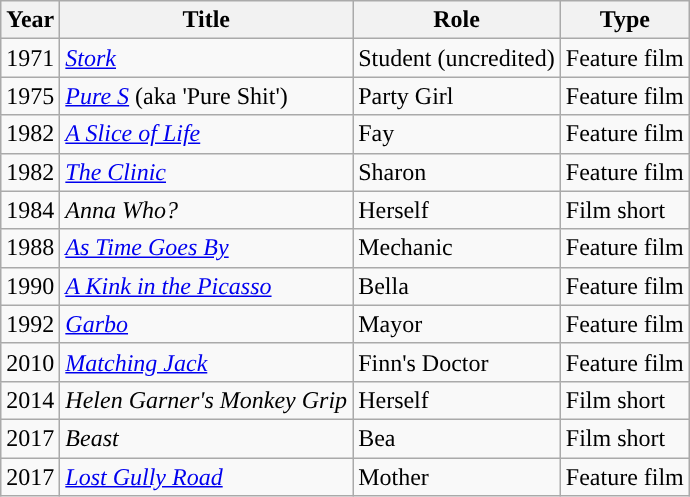<table class="wikitable">
<tr>
<th>Year</th>
<th>Title</th>
<th>Role</th>
<th>Type</th>
</tr>
<tr>
<td>1971</td>
<td><em><a href='#'>Stork</a></em></td>
<td>Student (uncredited)</td>
<td>Feature film</td>
</tr>
<tr>
<td>1975</td>
<td><em><a href='#'>Pure S</a></em> (aka 'Pure Shit')</td>
<td>Party Girl</td>
<td>Feature film</td>
</tr>
<tr>
<td>1982</td>
<td><em><a href='#'>A Slice of Life</a></em></td>
<td>Fay</td>
<td>Feature film</td>
</tr>
<tr>
<td>1982</td>
<td><em><a href='#'>The Clinic</a></em></td>
<td>Sharon</td>
<td>Feature film</td>
</tr>
<tr>
<td>1984</td>
<td><em>Anna Who?</em></td>
<td>Herself</td>
<td>Film short</td>
</tr>
<tr>
<td>1988</td>
<td><em><a href='#'>As Time Goes By</a></em></td>
<td>Mechanic</td>
<td>Feature film</td>
</tr>
<tr>
<td>1990</td>
<td><em><a href='#'>A Kink in the Picasso</a></em></td>
<td>Bella</td>
<td>Feature film</td>
</tr>
<tr>
<td>1992</td>
<td><em><a href='#'>Garbo</a></em></td>
<td>Mayor</td>
<td>Feature film</td>
</tr>
<tr>
<td>2010</td>
<td><em><a href='#'>Matching Jack</a></em></td>
<td>Finn's Doctor</td>
<td>Feature film</td>
</tr>
<tr>
<td>2014</td>
<td><em>Helen Garner's Monkey Grip</em></td>
<td>Herself</td>
<td>Film short</td>
</tr>
<tr>
<td>2017</td>
<td><em>Beast</em></td>
<td>Bea</td>
<td>Film short</td>
</tr>
<tr>
<td>2017</td>
<td><em><a href='#'>Lost Gully Road</a></em></td>
<td>Mother</td>
<td>Feature film</td>
</tr>
</table>
